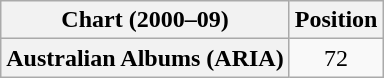<table class="wikitable plainrowheaders">
<tr>
<th scope="col">Chart (2000–09)</th>
<th scope="col">Position</th>
</tr>
<tr>
<th scope="row">Australian Albums (ARIA)</th>
<td align="center">72</td>
</tr>
</table>
